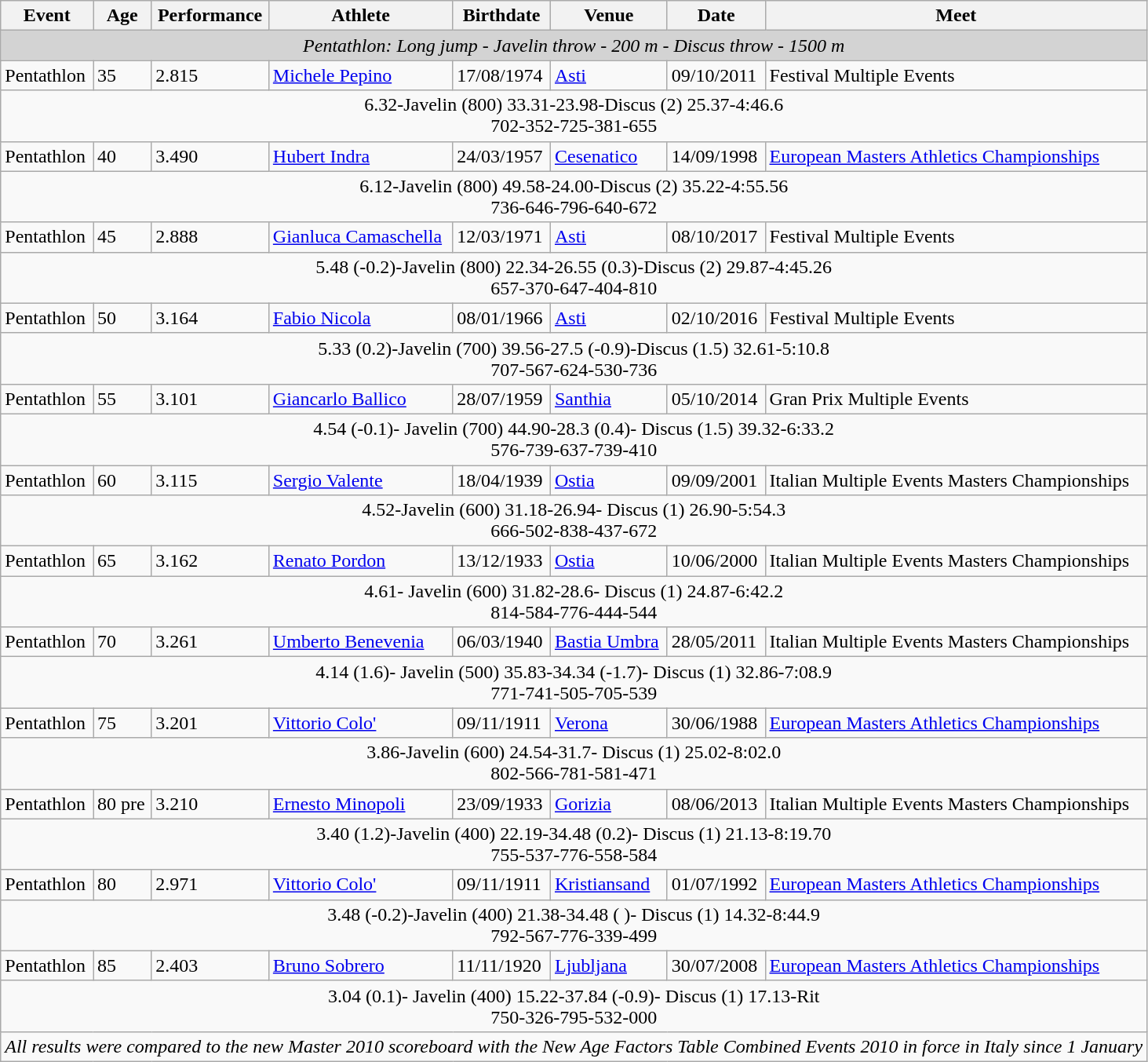<table class="wikitable" width= style="font-size:90%; text-align:center">
<tr>
<th>Event</th>
<th>Age</th>
<th>Performance</th>
<th>Athlete</th>
<th>Birthdate</th>
<th>Venue</th>
<th>Date</th>
<th>Meet</th>
</tr>
<tr>
<td colspan=8 align=center bgcolor=lightgrey><em>Pentathlon: Long jump - Javelin throw - 200 m - Discus throw - 1500 m</em></td>
</tr>
<tr>
<td>Pentathlon</td>
<td>35</td>
<td>2.815</td>
<td align=left><a href='#'>Michele Pepino</a></td>
<td>17/08/1974</td>
<td align=left><a href='#'>Asti</a></td>
<td>09/10/2011</td>
<td>Festival Multiple Events</td>
</tr>
<tr>
<td colspan=8 align=center>6.32-Javelin (800) 33.31-23.98-Discus (2) 25.37-4:46.6<br>702-352-725-381-655</td>
</tr>
<tr>
<td>Pentathlon</td>
<td>40</td>
<td>3.490</td>
<td align=left><a href='#'>Hubert Indra</a></td>
<td>24/03/1957</td>
<td align=left><a href='#'>Cesenatico</a></td>
<td>14/09/1998</td>
<td><a href='#'>European Masters Athletics Championships</a></td>
</tr>
<tr>
<td colspan=8 align=center>6.12-Javelin (800) 49.58-24.00-Discus (2) 35.22-4:55.56<br>736-646-796-640-672</td>
</tr>
<tr>
<td>Pentathlon</td>
<td>45</td>
<td>2.888</td>
<td align=left><a href='#'>Gianluca Camaschella</a></td>
<td>12/03/1971</td>
<td align=left><a href='#'>Asti</a></td>
<td>08/10/2017</td>
<td>Festival Multiple Events</td>
</tr>
<tr>
<td colspan=8 align=center>5.48 (-0.2)-Javelin (800) 22.34-26.55 (0.3)-Discus (2) 29.87-4:45.26<br>657-370-647-404-810</td>
</tr>
<tr>
<td>Pentathlon</td>
<td>50</td>
<td>3.164</td>
<td align=left><a href='#'>Fabio Nicola</a></td>
<td>08/01/1966</td>
<td align=left><a href='#'>Asti</a></td>
<td>02/10/2016</td>
<td>Festival Multiple Events</td>
</tr>
<tr>
<td colspan=8 align=center>5.33 (0.2)-Javelin (700) 39.56-27.5 (-0.9)-Discus (1.5) 32.61-5:10.8<br>707-567-624-530-736</td>
</tr>
<tr>
<td>Pentathlon</td>
<td>55</td>
<td>3.101</td>
<td align=left><a href='#'>Giancarlo Ballico</a></td>
<td>28/07/1959</td>
<td align=left><a href='#'>Santhia</a></td>
<td>05/10/2014</td>
<td>Gran Prix Multiple Events</td>
</tr>
<tr>
<td colspan=8 align=center>4.54 (-0.1)- Javelin (700) 44.90-28.3 (0.4)- Discus (1.5) 39.32-6:33.2<br>576-739-637-739-410</td>
</tr>
<tr>
<td>Pentathlon</td>
<td>60</td>
<td>3.115</td>
<td align=left><a href='#'>Sergio Valente</a></td>
<td>18/04/1939</td>
<td align=left><a href='#'>Ostia</a></td>
<td>09/09/2001</td>
<td>Italian Multiple Events Masters Championships</td>
</tr>
<tr>
<td colspan=8 align=center>4.52-Javelin (600) 31.18-26.94- Discus (1) 26.90-5:54.3<br>666-502-838-437-672</td>
</tr>
<tr>
<td>Pentathlon</td>
<td>65</td>
<td>3.162</td>
<td align=left><a href='#'>Renato Pordon</a></td>
<td>13/12/1933</td>
<td align=left><a href='#'>Ostia</a></td>
<td>10/06/2000</td>
<td>Italian Multiple Events Masters Championships</td>
</tr>
<tr>
<td colspan=8 align=center>4.61- Javelin (600) 31.82-28.6- Discus (1) 24.87-6:42.2<br>814-584-776-444-544</td>
</tr>
<tr>
<td>Pentathlon</td>
<td>70</td>
<td>3.261</td>
<td align=left><a href='#'>Umberto Benevenia</a></td>
<td>06/03/1940</td>
<td align=left><a href='#'>Bastia Umbra</a></td>
<td>28/05/2011</td>
<td>Italian Multiple Events Masters Championships</td>
</tr>
<tr>
<td colspan=8 align=center>4.14 (1.6)- Javelin (500) 35.83-34.34 (-1.7)- Discus (1) 32.86-7:08.9<br>771-741-505-705-539</td>
</tr>
<tr>
<td>Pentathlon</td>
<td>75</td>
<td>3.201</td>
<td align=left><a href='#'>Vittorio Colo'</a></td>
<td>09/11/1911</td>
<td align=left><a href='#'>Verona</a></td>
<td>30/06/1988</td>
<td><a href='#'>European Masters Athletics Championships</a></td>
</tr>
<tr>
<td colspan=8 align=center>3.86-Javelin (600) 24.54-31.7- Discus (1) 25.02-8:02.0<br>802-566-781-581-471</td>
</tr>
<tr>
<td>Pentathlon</td>
<td>80 pre</td>
<td>3.210</td>
<td align=left><a href='#'>Ernesto Minopoli</a></td>
<td>23/09/1933</td>
<td align=left><a href='#'>Gorizia</a></td>
<td>08/06/2013</td>
<td>Italian Multiple Events Masters Championships</td>
</tr>
<tr>
<td colspan=8 align=center>3.40 (1.2)-Javelin (400) 22.19-34.48 (0.2)- Discus (1) 21.13-8:19.70<br>755-537-776-558-584</td>
</tr>
<tr>
<td>Pentathlon</td>
<td>80</td>
<td>2.971</td>
<td align=left><a href='#'>Vittorio Colo'</a></td>
<td>09/11/1911</td>
<td align=left><a href='#'>Kristiansand</a></td>
<td>01/07/1992</td>
<td><a href='#'>European Masters Athletics Championships</a></td>
</tr>
<tr>
<td colspan=8 align=center>3.48 (-0.2)-Javelin (400) 21.38-34.48 ( )- Discus (1) 14.32-8:44.9<br>792-567-776-339-499</td>
</tr>
<tr>
<td>Pentathlon</td>
<td>85</td>
<td>2.403</td>
<td align=left><a href='#'>Bruno Sobrero</a></td>
<td>11/11/1920</td>
<td align=left><a href='#'>Ljubljana</a></td>
<td>30/07/2008</td>
<td><a href='#'>European Masters Athletics Championships</a></td>
</tr>
<tr>
<td colspan=8 align=center>3.04 (0.1)- Javelin (400) 15.22-37.84 (-0.9)- Discus (1) 17.13-Rit<br>750-326-795-532-000</td>
</tr>
<tr>
<td colspan=8><em>All results were compared to the new Master 2010 scoreboard with the New Age Factors Table Combined Events 2010 in force in Italy since 1 January</em></td>
</tr>
</table>
